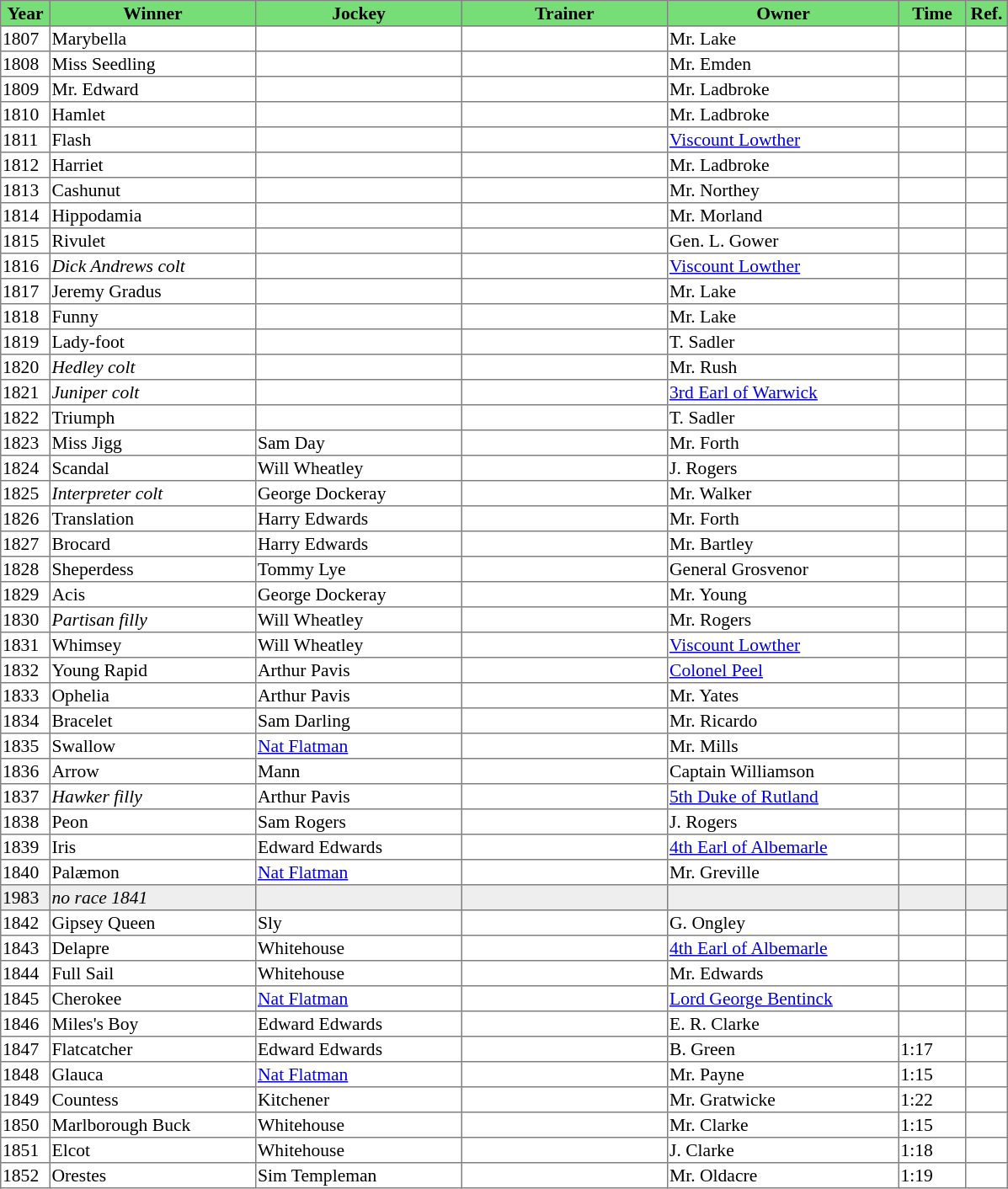<table class = "sortable" | border="1" style="border-collapse: collapse; font-size:90%">
<tr style="background:#7d7; text-align:center;">
<th style="width:36px;"><strong>Year</strong><br></th>
<th style="width:160px;"><strong>Winner</strong><br></th>
<th style="width:160px;"><strong>Jockey</strong><br></th>
<th style="width:160px;"><strong>Trainer</strong><br></th>
<th style="width:180px;"><strong>Owner</strong><br></th>
<th style="width:50px;"><strong>Time</strong><br></th>
<th style="width:30px;"><strong>Ref.</strong><br></th>
</tr>
<tr>
<td>1807</td>
<td>Marybella</td>
<td></td>
<td></td>
<td>Mr. Lake</td>
<td></td>
<td></td>
</tr>
<tr>
<td>1808</td>
<td>Miss Seedling</td>
<td></td>
<td></td>
<td>Mr. Emden</td>
<td></td>
<td></td>
</tr>
<tr>
<td>1809</td>
<td>Mr. Edward</td>
<td></td>
<td></td>
<td>Mr. Ladbroke</td>
<td></td>
<td></td>
</tr>
<tr>
<td>1810</td>
<td>Hamlet</td>
<td></td>
<td></td>
<td>Mr. Ladbroke</td>
<td></td>
<td></td>
</tr>
<tr>
<td>1811</td>
<td>Flash</td>
<td></td>
<td></td>
<td><a href='#'>Viscount Lowther</a></td>
<td></td>
<td></td>
</tr>
<tr>
<td>1812</td>
<td>Harriet</td>
<td></td>
<td></td>
<td>Mr. Ladbroke</td>
<td></td>
<td></td>
</tr>
<tr>
<td>1813</td>
<td>Cashunut</td>
<td></td>
<td></td>
<td>Mr. Northey</td>
<td></td>
<td></td>
</tr>
<tr>
<td>1814</td>
<td>Hippodamia</td>
<td></td>
<td></td>
<td>Mr. Morland</td>
<td></td>
<td></td>
</tr>
<tr>
<td>1815</td>
<td>Rivulet</td>
<td></td>
<td></td>
<td>Gen. L. Gower</td>
<td></td>
<td></td>
</tr>
<tr>
<td>1816</td>
<td><em>Dick Andrews colt</em></td>
<td></td>
<td></td>
<td><a href='#'>Viscount Lowther</a></td>
<td></td>
<td></td>
</tr>
<tr>
<td>1817</td>
<td>Jeremy Gradus</td>
<td></td>
<td></td>
<td>Mr. Lake</td>
<td></td>
<td></td>
</tr>
<tr>
<td>1818</td>
<td>Funny</td>
<td></td>
<td></td>
<td>Mr. Lake</td>
<td></td>
<td></td>
</tr>
<tr>
<td>1819</td>
<td>Lady-foot</td>
<td></td>
<td></td>
<td>T. Sadler</td>
<td></td>
<td></td>
</tr>
<tr>
<td>1820</td>
<td><em>Hedley colt</em></td>
<td></td>
<td></td>
<td>Mr. Rush</td>
<td></td>
<td></td>
</tr>
<tr>
<td>1821</td>
<td><em>Juniper colt</em></td>
<td></td>
<td></td>
<td><a href='#'>3rd Earl of Warwick</a></td>
<td></td>
<td></td>
</tr>
<tr>
<td>1822</td>
<td>Triumph</td>
<td></td>
<td></td>
<td>T. Sadler</td>
<td></td>
<td></td>
</tr>
<tr>
<td>1823</td>
<td>Miss Jigg</td>
<td>Sam Day</td>
<td></td>
<td>Mr. Forth</td>
<td></td>
<td></td>
</tr>
<tr>
<td>1824</td>
<td>Scandal</td>
<td>Will Wheatley</td>
<td></td>
<td>J. Rogers</td>
<td></td>
<td></td>
</tr>
<tr>
<td>1825</td>
<td><em>Interpreter colt</em></td>
<td>George Dockeray</td>
<td></td>
<td>Mr. Walker</td>
<td></td>
<td></td>
</tr>
<tr>
<td>1826</td>
<td>Translation</td>
<td>Harry Edwards</td>
<td></td>
<td>Mr. Forth</td>
<td></td>
<td></td>
</tr>
<tr>
<td>1827</td>
<td>Brocard</td>
<td>Harry Edwards</td>
<td></td>
<td>Mr. Bartley</td>
<td></td>
<td></td>
</tr>
<tr>
<td>1828</td>
<td>Sheperdess</td>
<td>Tommy Lye</td>
<td></td>
<td>General Grosvenor</td>
<td></td>
<td></td>
</tr>
<tr>
<td>1829</td>
<td>Acis</td>
<td>George Dockeray</td>
<td></td>
<td>Mr. Young</td>
<td></td>
<td></td>
</tr>
<tr>
<td>1830</td>
<td><em>Partisan filly</em></td>
<td>Will Wheatley</td>
<td></td>
<td>Mr. Rogers</td>
<td></td>
<td></td>
</tr>
<tr>
<td>1831</td>
<td>Whimsey</td>
<td>Will Wheatley</td>
<td></td>
<td><a href='#'>Viscount Lowther</a></td>
<td></td>
<td></td>
</tr>
<tr>
<td>1832</td>
<td>Young Rapid</td>
<td>Arthur Pavis</td>
<td></td>
<td><a href='#'>Colonel Peel</a></td>
<td></td>
<td></td>
</tr>
<tr>
<td>1833</td>
<td>Ophelia</td>
<td>Arthur Pavis</td>
<td></td>
<td>Mr. Yates</td>
<td></td>
<td></td>
</tr>
<tr>
<td>1834</td>
<td>Bracelet</td>
<td>Sam Darling</td>
<td></td>
<td>Mr. Ricardo</td>
<td></td>
<td></td>
</tr>
<tr>
<td>1835</td>
<td>Swallow</td>
<td><a href='#'>Nat Flatman</a></td>
<td></td>
<td>Mr. Mills</td>
<td></td>
<td></td>
</tr>
<tr>
<td>1836</td>
<td>Arrow</td>
<td>Mann</td>
<td></td>
<td>Captain Williamson</td>
<td></td>
<td></td>
</tr>
<tr>
<td>1837</td>
<td><em>Hawker filly</em></td>
<td>Arthur Pavis</td>
<td></td>
<td><a href='#'>5th Duke of Rutland</a></td>
<td></td>
<td></td>
</tr>
<tr>
<td>1838</td>
<td>Peon</td>
<td>Sam Rogers</td>
<td></td>
<td>J. Rogers</td>
<td></td>
<td></td>
</tr>
<tr>
<td>1839</td>
<td>Iris</td>
<td>Edward Edwards</td>
<td></td>
<td><a href='#'>4th Earl of Albemarle</a></td>
<td></td>
<td></td>
</tr>
<tr>
<td>1840</td>
<td>Palæmon</td>
<td><a href='#'>Nat Flatman</a></td>
<td></td>
<td>Mr. Greville</td>
<td></td>
<td></td>
</tr>
<tr style="background:#eee;">
<td><span>1983</span></td>
<td><em>no race 1841</em></td>
<td></td>
<td></td>
<td></td>
<td></td>
<td></td>
</tr>
<tr>
<td>1842</td>
<td>Gipsey Queen</td>
<td>Sly</td>
<td></td>
<td>G. Ongley</td>
<td></td>
<td></td>
</tr>
<tr>
<td>1843</td>
<td>Delapre</td>
<td>Whitehouse</td>
<td></td>
<td><a href='#'>4th Earl of Albemarle</a></td>
<td></td>
<td></td>
</tr>
<tr>
<td>1844</td>
<td>Full Sail</td>
<td>Whitehouse</td>
<td></td>
<td>Mr. Edwards</td>
<td></td>
<td></td>
</tr>
<tr>
<td>1845</td>
<td>Cherokee</td>
<td><a href='#'>Nat Flatman</a></td>
<td></td>
<td><a href='#'>Lord George Bentinck</a></td>
<td></td>
<td></td>
</tr>
<tr>
<td>1846</td>
<td>Miles's Boy</td>
<td>Edward Edwards</td>
<td></td>
<td>E. R. Clarke</td>
<td></td>
<td></td>
</tr>
<tr>
<td>1847</td>
<td>Flatcatcher</td>
<td>Edward Edwards</td>
<td></td>
<td>B. Green</td>
<td>1:17</td>
<td></td>
</tr>
<tr>
<td>1848</td>
<td>Glauca</td>
<td><a href='#'>Nat Flatman</a></td>
<td></td>
<td>Mr. Payne</td>
<td>1:15</td>
<td></td>
</tr>
<tr>
<td>1849</td>
<td>Countess</td>
<td>Kitchener</td>
<td></td>
<td>Mr. Gratwicke</td>
<td>1:22</td>
<td></td>
</tr>
<tr>
<td>1850</td>
<td>Marlborough Buck</td>
<td>Whitehouse</td>
<td></td>
<td>Mr. Clarke</td>
<td>1:15</td>
<td></td>
</tr>
<tr>
<td>1851</td>
<td>Elcot</td>
<td>Whitehouse</td>
<td></td>
<td>J. Clarke</td>
<td>1:18</td>
<td></td>
</tr>
<tr>
<td>1852</td>
<td>Orestes</td>
<td>Sim Templeman</td>
<td></td>
<td>Mr. Oldacre</td>
<td>1:19</td>
<td></td>
</tr>
</table>
